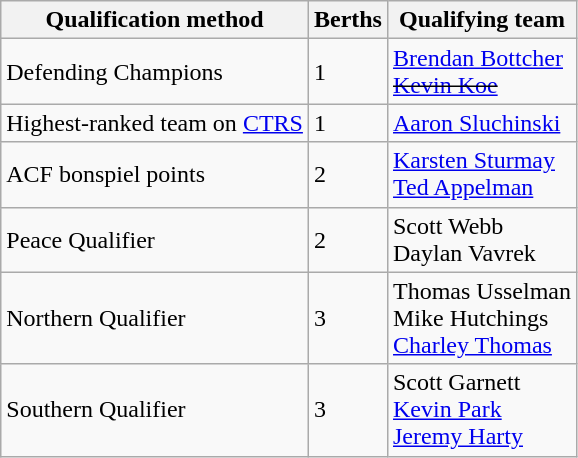<table class=wikitable>
<tr>
<th>Qualification method</th>
<th>Berths</th>
<th>Qualifying team</th>
</tr>
<tr>
<td>Defending Champions</td>
<td>1</td>
<td><a href='#'>Brendan Bottcher</a> <br> <s><a href='#'>Kevin Koe</a></s></td>
</tr>
<tr>
<td>Highest-ranked team on <a href='#'>CTRS</a></td>
<td>1</td>
<td><a href='#'>Aaron Sluchinski</a></td>
</tr>
<tr>
<td>ACF bonspiel points</td>
<td>2</td>
<td><a href='#'>Karsten Sturmay</a> <br> <a href='#'>Ted Appelman</a></td>
</tr>
<tr>
<td>Peace Qualifier</td>
<td>2</td>
<td>Scott Webb <br> Daylan Vavrek</td>
</tr>
<tr>
<td>Northern Qualifier</td>
<td>3</td>
<td>Thomas Usselman <br> Mike Hutchings <br> <a href='#'>Charley Thomas</a></td>
</tr>
<tr>
<td>Southern Qualifier</td>
<td>3</td>
<td>Scott Garnett <br> <a href='#'>Kevin Park</a> <br> <a href='#'>Jeremy Harty</a></td>
</tr>
</table>
